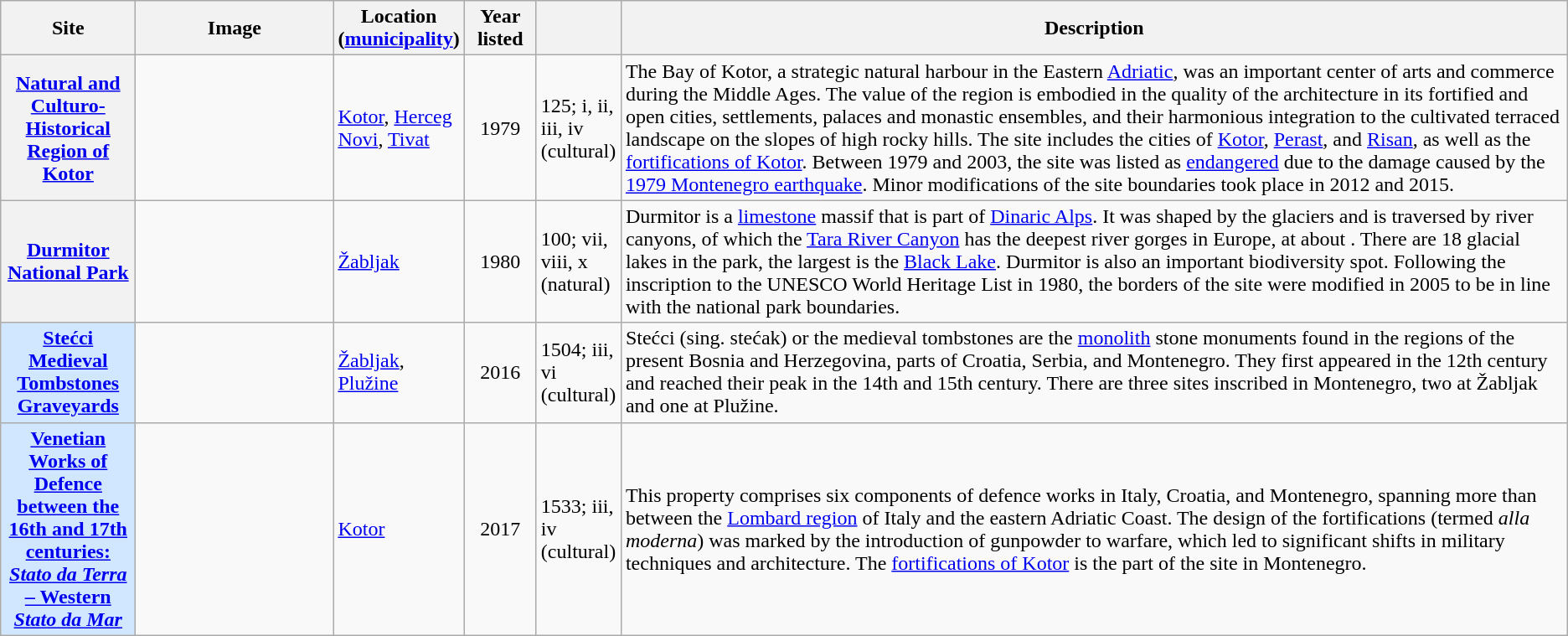<table class="wikitable sortable plainrowheaders">
<tr>
<th style="width:100px;" scope="col">Site</th>
<th class="unsortable" style="width:150px;" scope="col">Image</th>
<th style="width:80px;" scope="col">Location (<a href='#'>municipality</a>)</th>
<th style="width:50px;" scope="col">Year listed</th>
<th style="width:60px;" scope="col" data-sort-type="number"></th>
<th scope="col" class="unsortable">Description</th>
</tr>
<tr>
<th scope="row"><a href='#'>Natural and Culturo-Historical Region of Kotor</a></th>
<td align=center></td>
<td><a href='#'>Kotor</a>, <a href='#'>Herceg Novi</a>, <a href='#'>Tivat</a></td>
<td align=center>1979</td>
<td>125; i, ii, iii, iv (cultural)</td>
<td>The Bay of Kotor, a strategic natural harbour in the Eastern <a href='#'>Adriatic</a>, was an important center of arts and commerce during the Middle Ages. The value of the region is embodied in the quality of the architecture in its fortified and open cities, settlements, palaces and monastic ensembles, and their harmonious integration to the cultivated terraced landscape on the slopes of high rocky hills. The site includes the cities of <a href='#'>Kotor</a>, <a href='#'>Perast</a>, and <a href='#'>Risan</a>, as well as the <a href='#'>fortifications of Kotor</a>. Between 1979 and 2003, the site was listed as <a href='#'>endangered</a> due to the damage caused by the <a href='#'>1979 Montenegro earthquake</a>. Minor modifications of the site boundaries took place in 2012 and 2015.</td>
</tr>
<tr>
<th scope="row"><a href='#'>Durmitor National Park</a></th>
<td align=center></td>
<td><a href='#'>Žabljak</a></td>
<td align=center>1980</td>
<td>100; vii, viii, x (natural)</td>
<td>Durmitor is a <a href='#'>limestone</a> massif that is part of <a href='#'>Dinaric Alps</a>. It was shaped by the glaciers and is traversed by river canyons, of which the <a href='#'>Tara River Canyon</a> has the deepest river gorges in Europe, at about . There are 18 glacial lakes in the park, the largest is the <a href='#'>Black Lake</a>. Durmitor is also an important biodiversity spot. Following the inscription to the UNESCO World Heritage List in 1980, the borders of the site were modified in 2005 to be in line with the national park boundaries.</td>
</tr>
<tr>
<th scope="row" style="background:#D0E7FF;"><a href='#'>Stećci Medieval Tombstones Graveyards</a></th>
<td></td>
<td><a href='#'>Žabljak</a>, <a href='#'>Plužine</a></td>
<td align=center>2016</td>
<td>1504; iii, vi (cultural)</td>
<td>Stećci (sing. stećak) or the medieval tombstones are the <a href='#'>monolith</a> stone monuments found in the regions of the present Bosnia and Herzegovina, parts of Croatia, Serbia, and Montenegro. They first appeared in the 12th century and reached their peak in the 14th and 15th century. There are three sites inscribed in Montenegro, two at Žabljak and one at Plužine.</td>
</tr>
<tr>
<th scope="row" style="background:#D0E7FF;"><a href='#'>Venetian Works of Defence between the 16th and 17th centuries: <em>Stato da Terra</em> – Western <em>Stato da Mar</em></a></th>
<td></td>
<td><a href='#'>Kotor</a></td>
<td align=center>2017</td>
<td>1533; iii, iv (cultural)</td>
<td>This property comprises six components of defence works in Italy, Croatia, and Montenegro, spanning more than  between the <a href='#'>Lombard region</a> of Italy and the eastern Adriatic Coast. The design of the fortifications (termed <em>alla moderna</em>) was marked by the introduction of gunpowder to warfare, which led to significant shifts in military techniques and architecture. The <a href='#'>fortifications of Kotor</a> is the part of the site in Montenegro.</td>
</tr>
</table>
